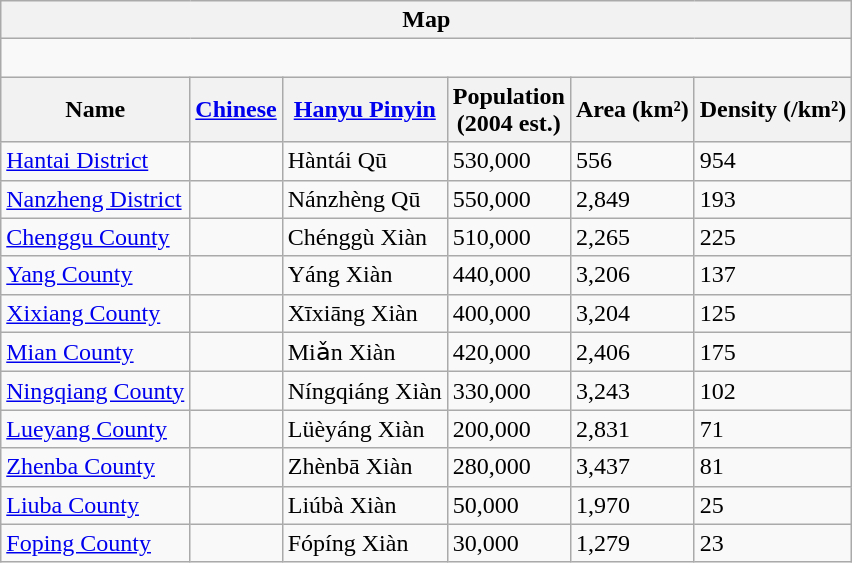<table class="wikitable"  style="font-size:100%;" align=center>
<tr>
<th colspan="6" align="center">Map</th>
</tr>
<tr>
<td colspan="6" align="center"><div><br> 












</div></td>
</tr>
<tr>
<th>Name</th>
<th><a href='#'>Chinese</a></th>
<th><a href='#'>Hanyu Pinyin</a></th>
<th>Population<br>(2004 est.)</th>
<th>Area (km²)</th>
<th>Density (/km²)</th>
</tr>
<tr>
<td><a href='#'>Hantai District</a></td>
<td></td>
<td>Hàntái Qū</td>
<td>530,000</td>
<td>556</td>
<td>954</td>
</tr>
<tr>
<td><a href='#'>Nanzheng District</a></td>
<td></td>
<td>Nánzhèng Qū</td>
<td>550,000</td>
<td>2,849</td>
<td>193</td>
</tr>
<tr>
<td><a href='#'>Chenggu County</a></td>
<td></td>
<td>Chénggù Xiàn</td>
<td>510,000</td>
<td>2,265</td>
<td>225</td>
</tr>
<tr>
<td><a href='#'>Yang County</a></td>
<td></td>
<td>Yáng Xiàn</td>
<td>440,000</td>
<td>3,206</td>
<td>137</td>
</tr>
<tr>
<td><a href='#'>Xixiang County</a></td>
<td></td>
<td>Xīxiāng Xiàn</td>
<td>400,000</td>
<td>3,204</td>
<td>125</td>
</tr>
<tr>
<td><a href='#'>Mian County</a></td>
<td></td>
<td>Miǎn Xiàn</td>
<td>420,000</td>
<td>2,406</td>
<td>175</td>
</tr>
<tr>
<td><a href='#'>Ningqiang County</a></td>
<td></td>
<td>Níngqiáng Xiàn</td>
<td>330,000</td>
<td>3,243</td>
<td>102</td>
</tr>
<tr>
<td><a href='#'>Lueyang County</a></td>
<td></td>
<td>Lüèyáng Xiàn</td>
<td>200,000</td>
<td>2,831</td>
<td>71</td>
</tr>
<tr>
<td><a href='#'>Zhenba County</a></td>
<td></td>
<td>Zhènbā Xiàn</td>
<td>280,000</td>
<td>3,437</td>
<td>81</td>
</tr>
<tr>
<td><a href='#'>Liuba County</a></td>
<td></td>
<td>Liúbà Xiàn</td>
<td>50,000</td>
<td>1,970</td>
<td>25</td>
</tr>
<tr>
<td><a href='#'>Foping County</a></td>
<td></td>
<td>Fópíng Xiàn</td>
<td>30,000</td>
<td>1,279</td>
<td>23</td>
</tr>
</table>
